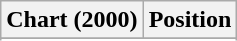<table class="wikitable">
<tr>
<th>Chart (2000)</th>
<th>Position</th>
</tr>
<tr>
</tr>
<tr>
</tr>
</table>
